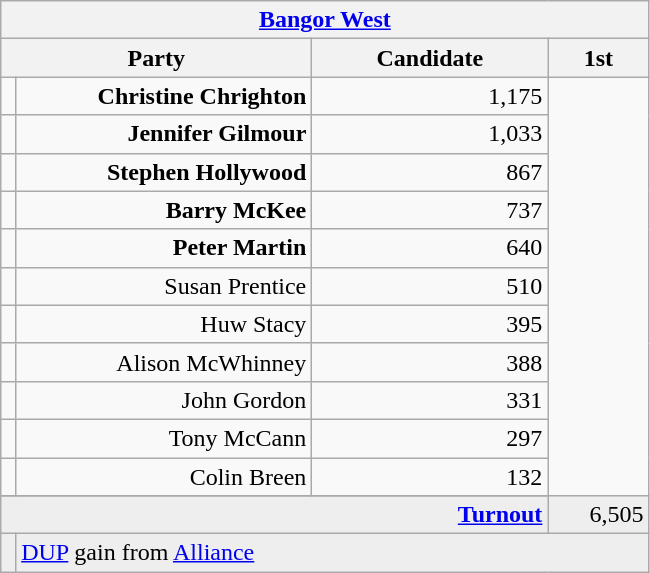<table class="wikitable">
<tr>
<th colspan="4" align="center"><a href='#'>Bangor West</a></th>
</tr>
<tr>
<th colspan="2" align="center" width=200>Party</th>
<th width=150>Candidate</th>
<th width=60>1st </th>
</tr>
<tr>
<td></td>
<td align="right"><strong>Christine Chrighton</strong></td>
<td align="right">1,175</td>
</tr>
<tr>
<td></td>
<td align="right"><strong>Jennifer Gilmour</strong></td>
<td align="right">1,033</td>
</tr>
<tr>
<td></td>
<td align="right"><strong>Stephen Hollywood</strong></td>
<td align="right">867</td>
</tr>
<tr>
<td></td>
<td align="right"><strong>Barry McKee</strong></td>
<td align="right">737</td>
</tr>
<tr>
<td></td>
<td align="right"><strong>Peter Martin</strong></td>
<td align="right">640</td>
</tr>
<tr>
<td></td>
<td align="right">Susan Prentice</td>
<td align="right">510</td>
</tr>
<tr>
<td></td>
<td align="right">Huw Stacy</td>
<td align="right">395</td>
</tr>
<tr>
<td></td>
<td align="right">Alison McWhinney</td>
<td align="right">388</td>
</tr>
<tr>
<td></td>
<td align="right">John Gordon</td>
<td align="right">331</td>
</tr>
<tr>
<td></td>
<td align="right">Tony McCann</td>
<td align="right">297</td>
</tr>
<tr>
<td></td>
<td align="right">Colin Breen</td>
<td align="right">132</td>
</tr>
<tr>
</tr>
<tr bgcolor="EEEEEE">
<td colspan=3 align="right"><strong><a href='#'>Turnout</a></strong></td>
<td align="right">6,505</td>
</tr>
<tr bgcolor="EEEEEE">
<td bgcolor=></td>
<td colspan=4 bgcolor="EEEEEE"><a href='#'>DUP</a> gain from <a href='#'>Alliance</a></td>
</tr>
</table>
